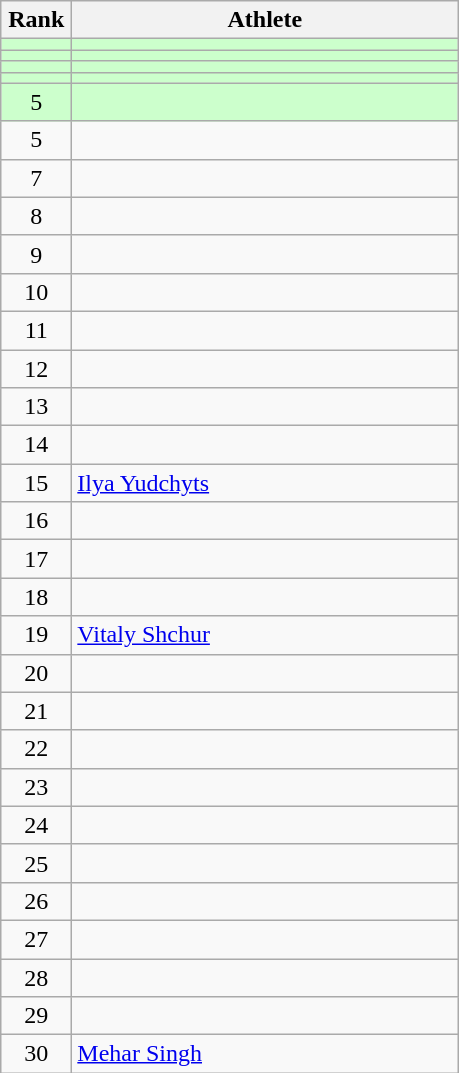<table class="wikitable" style="text-align: center;">
<tr>
<th width=40>Rank</th>
<th width=250>Athlete</th>
</tr>
<tr bgcolor=#ccffcc>
<td></td>
<td align="left"></td>
</tr>
<tr bgcolor=#ccffcc>
<td></td>
<td align="left"></td>
</tr>
<tr bgcolor=#ccffcc>
<td></td>
<td align="left"></td>
</tr>
<tr bgcolor=#ccffcc>
<td></td>
<td align="left"></td>
</tr>
<tr bgcolor=#ccffcc>
<td>5</td>
<td align="left"></td>
</tr>
<tr>
<td>5</td>
<td align="left"></td>
</tr>
<tr>
<td>7</td>
<td align="left"></td>
</tr>
<tr>
<td>8</td>
<td align="left"></td>
</tr>
<tr>
<td>9</td>
<td align="left"></td>
</tr>
<tr>
<td>10</td>
<td align="left"></td>
</tr>
<tr>
<td>11</td>
<td align="left"></td>
</tr>
<tr>
<td>12</td>
<td align="left"></td>
</tr>
<tr>
<td>13</td>
<td align="left"></td>
</tr>
<tr>
<td>14</td>
<td align="left"></td>
</tr>
<tr>
<td>15</td>
<td align="left"> <a href='#'>Ilya Yudchyts</a> </td>
</tr>
<tr>
<td>16</td>
<td align="left"></td>
</tr>
<tr>
<td>17</td>
<td align="left"></td>
</tr>
<tr>
<td>18</td>
<td align="left"></td>
</tr>
<tr>
<td>19</td>
<td align="left"> <a href='#'>Vitaly Shchur</a> </td>
</tr>
<tr>
<td>20</td>
<td align="left"></td>
</tr>
<tr>
<td>21</td>
<td align="left"></td>
</tr>
<tr>
<td>22</td>
<td align="left"></td>
</tr>
<tr>
<td>23</td>
<td align="left"></td>
</tr>
<tr>
<td>24</td>
<td align="left"></td>
</tr>
<tr>
<td>25</td>
<td align="left"></td>
</tr>
<tr>
<td>26</td>
<td align="left"></td>
</tr>
<tr>
<td>27</td>
<td align="left"></td>
</tr>
<tr>
<td>28</td>
<td align="left"></td>
</tr>
<tr>
<td>29</td>
<td align="left"></td>
</tr>
<tr>
<td>30</td>
<td align="left"> <a href='#'>Mehar Singh</a> </td>
</tr>
</table>
